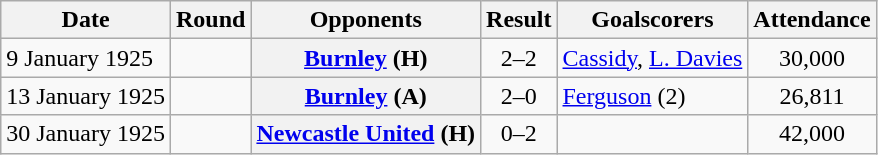<table class="wikitable plainrowheaders sortable">
<tr>
<th scope=col>Date</th>
<th scope=col>Round</th>
<th scope=col>Opponents</th>
<th scope=col>Result</th>
<th scope=col class=unsortable>Goalscorers</th>
<th scope=col>Attendance</th>
</tr>
<tr>
<td>9 January 1925</td>
<td></td>
<th scope=row><a href='#'>Burnley</a> (H)</th>
<td align=center>2–2</td>
<td><a href='#'>Cassidy</a>, <a href='#'>L. Davies</a></td>
<td align=center>30,000</td>
</tr>
<tr>
<td>13 January 1925</td>
<td></td>
<th scope=row><a href='#'>Burnley</a> (A)</th>
<td align=center>2–0</td>
<td><a href='#'>Ferguson</a> (2)</td>
<td align=center>26,811</td>
</tr>
<tr>
<td>30 January 1925</td>
<td></td>
<th scope=row><a href='#'>Newcastle United</a> (H)</th>
<td align=center>0–2</td>
<td></td>
<td align=center>42,000</td>
</tr>
</table>
